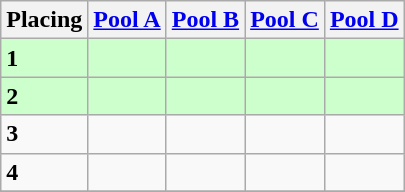<table class=wikitable style="border:1px solid #AAAAAA;">
<tr>
<th>Placing</th>
<th><a href='#'>Pool A</a></th>
<th><a href='#'>Pool B</a></th>
<th><a href='#'>Pool C</a></th>
<th><a href='#'>Pool D</a></th>
</tr>
<tr style="background: #ccffcc;">
<td><strong>1</strong></td>
<td></td>
<td></td>
<td></td>
<td></td>
</tr>
<tr style="background: #ccffcc;">
<td><strong>2</strong></td>
<td></td>
<td></td>
<td></td>
<td></td>
</tr>
<tr>
<td><strong>3</strong></td>
<td></td>
<td></td>
<td></td>
<td></td>
</tr>
<tr>
<td><strong>4</strong></td>
<td></td>
<td></td>
<td></td>
<td></td>
</tr>
<tr>
</tr>
</table>
